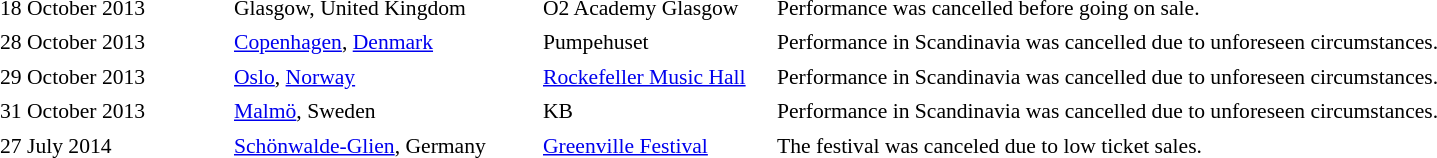<table cellpadding="2" style="border:0 solid darkgrey; font-size:90%">
<tr>
<th style="width:150px;"></th>
<th style="width:200px;"></th>
<th style="width:150px;"></th>
<th style="width:700px;"></th>
</tr>
<tr border="0">
</tr>
<tr>
<td>18 October 2013</td>
<td>Glasgow, United Kingdom</td>
<td>O2 Academy Glasgow</td>
<td>Performance was cancelled before going on sale.</td>
</tr>
<tr>
<td>28 October 2013</td>
<td><a href='#'>Copenhagen</a>, <a href='#'>Denmark</a></td>
<td>Pumpehuset</td>
<td>Performance in Scandinavia was cancelled due to unforeseen circumstances.</td>
</tr>
<tr>
<td>29 October 2013</td>
<td><a href='#'>Oslo</a>, <a href='#'>Norway</a></td>
<td><a href='#'>Rockefeller Music Hall</a></td>
<td>Performance in Scandinavia was cancelled due to unforeseen circumstances.</td>
</tr>
<tr>
<td>31 October 2013</td>
<td><a href='#'>Malmö</a>, Sweden</td>
<td>KB</td>
<td>Performance in Scandinavia was cancelled due to unforeseen circumstances.</td>
</tr>
<tr>
<td>27 July 2014</td>
<td><a href='#'>Schönwalde-Glien</a>, Germany</td>
<td><a href='#'>Greenville Festival</a></td>
<td>The festival was canceled due to low ticket sales.</td>
</tr>
</table>
